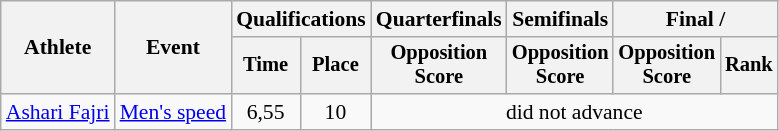<table class="wikitable" style="font-size:90%">
<tr>
<th rowspan=2>Athlete</th>
<th rowspan=2>Event</th>
<th colspan="2">Qualifications</th>
<th>Quarterfinals</th>
<th>Semifinals</th>
<th colspan="2">Final / </th>
</tr>
<tr style="font-size:95%">
<th>Time</th>
<th>Place</th>
<th>Opposition<br>Score</th>
<th>Opposition<br>Score</th>
<th>Opposition<br>Score</th>
<th>Rank</th>
</tr>
<tr align=center>
<td align=left><a href='#'>Ashari Fajri</a></td>
<td align=left><a href='#'>Men's speed</a></td>
<td>6,55</td>
<td>10</td>
<td colspan=4>did not advance</td>
</tr>
</table>
